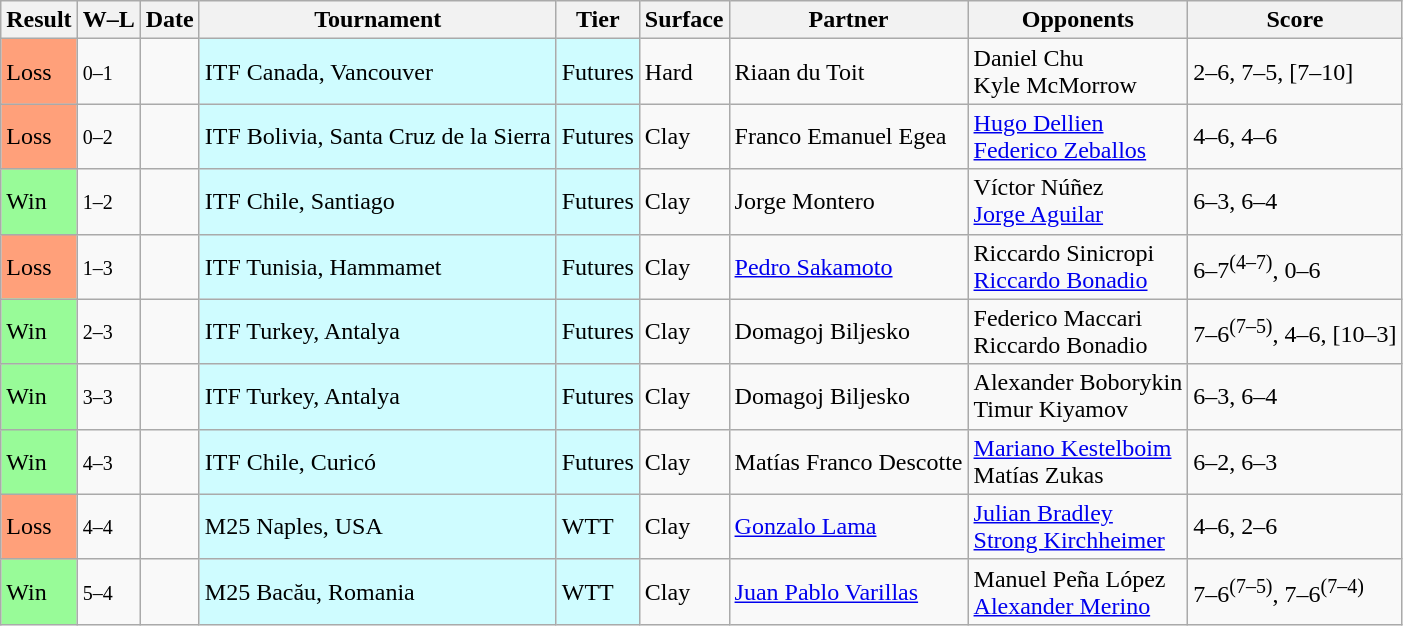<table class="sortable wikitable">
<tr>
<th>Result</th>
<th class="unsortable">W–L</th>
<th>Date</th>
<th>Tournament</th>
<th>Tier</th>
<th>Surface</th>
<th>Partner</th>
<th>Opponents</th>
<th class=unsortable>Score</th>
</tr>
<tr>
<td bgcolor=FFA07A>Loss</td>
<td><small>0–1</small></td>
<td></td>
<td style="background:#cffcff;">ITF Canada, Vancouver</td>
<td style="background:#cffcff;">Futures</td>
<td>Hard</td>
<td> Riaan du Toit</td>
<td> Daniel Chu <br>  Kyle McMorrow</td>
<td>2–6, 7–5, [7–10]</td>
</tr>
<tr>
<td bgcolor=FFA07A>Loss</td>
<td><small>0–2</small></td>
<td></td>
<td style="background:#cffcff;">ITF Bolivia, Santa Cruz de la Sierra</td>
<td style="background:#cffcff;">Futures</td>
<td>Clay</td>
<td> Franco Emanuel Egea</td>
<td> <a href='#'>Hugo Dellien</a> <br>  <a href='#'>Federico Zeballos</a></td>
<td>4–6, 4–6</td>
</tr>
<tr>
<td bgcolor=98FB98>Win</td>
<td><small>1–2</small></td>
<td></td>
<td style="background:#cffcff;">ITF Chile, Santiago</td>
<td style="background:#cffcff;">Futures</td>
<td>Clay</td>
<td> Jorge Montero</td>
<td> Víctor Núñez <br>  <a href='#'>Jorge Aguilar</a></td>
<td>6–3, 6–4</td>
</tr>
<tr>
<td bgcolor=FFA07A>Loss</td>
<td><small>1–3</small></td>
<td></td>
<td style="background:#cffcff;">ITF Tunisia, Hammamet</td>
<td style="background:#cffcff;">Futures</td>
<td>Clay</td>
<td> <a href='#'>Pedro Sakamoto</a></td>
<td> Riccardo Sinicropi <br>  <a href='#'>Riccardo Bonadio</a></td>
<td>6–7<sup>(4–7)</sup>, 0–6</td>
</tr>
<tr>
<td bgcolor=98FB98>Win</td>
<td><small>2–3</small></td>
<td></td>
<td style="background:#cffcff;">ITF Turkey, Antalya</td>
<td style="background:#cffcff;">Futures</td>
<td>Clay</td>
<td> Domagoj Biljesko</td>
<td> Federico Maccari <br>  Riccardo Bonadio</td>
<td>7–6<sup>(7–5)</sup>, 4–6, [10–3]</td>
</tr>
<tr>
<td bgcolor=98FB98>Win</td>
<td><small>3–3</small></td>
<td></td>
<td style="background:#cffcff;">ITF Turkey, Antalya</td>
<td style="background:#cffcff;">Futures</td>
<td>Clay</td>
<td> Domagoj Biljesko</td>
<td> Alexander Boborykin <br>  Timur Kiyamov</td>
<td>6–3, 6–4</td>
</tr>
<tr>
<td bgcolor=98FB98>Win</td>
<td><small>4–3</small></td>
<td></td>
<td style="background:#cffcff;">ITF Chile, Curicó</td>
<td style="background:#cffcff;">Futures</td>
<td>Clay</td>
<td> Matías Franco Descotte</td>
<td> <a href='#'>Mariano Kestelboim</a> <br>  Matías Zukas</td>
<td>6–2, 6–3</td>
</tr>
<tr>
<td bgcolor=FFA07A>Loss</td>
<td><small>4–4</small></td>
<td></td>
<td style="background:#cffcff;">M25 Naples, USA</td>
<td style="background:#cffcff;">WTT</td>
<td>Clay</td>
<td> <a href='#'>Gonzalo Lama</a></td>
<td> <a href='#'>Julian Bradley</a> <br>  <a href='#'>Strong Kirchheimer</a></td>
<td>4–6, 2–6</td>
</tr>
<tr>
<td bgcolor=98FB98>Win</td>
<td><small>5–4</small></td>
<td></td>
<td style="background:#cffcff;">M25 Bacău, Romania</td>
<td style="background:#cffcff;">WTT</td>
<td>Clay</td>
<td> <a href='#'>Juan Pablo Varillas</a></td>
<td> Manuel Peña López <br>  <a href='#'>Alexander Merino</a></td>
<td>7–6<sup>(7–5)</sup>, 7–6<sup>(7–4)</sup></td>
</tr>
</table>
